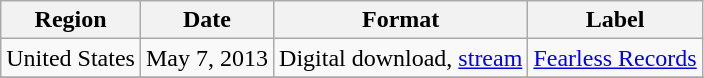<table class=wikitable>
<tr>
<th>Region</th>
<th>Date</th>
<th>Format</th>
<th>Label</th>
</tr>
<tr>
<td>United States</td>
<td>May 7, 2013</td>
<td>Digital download, <a href='#'>stream</a></td>
<td><a href='#'>Fearless Records</a></td>
</tr>
<tr>
</tr>
</table>
